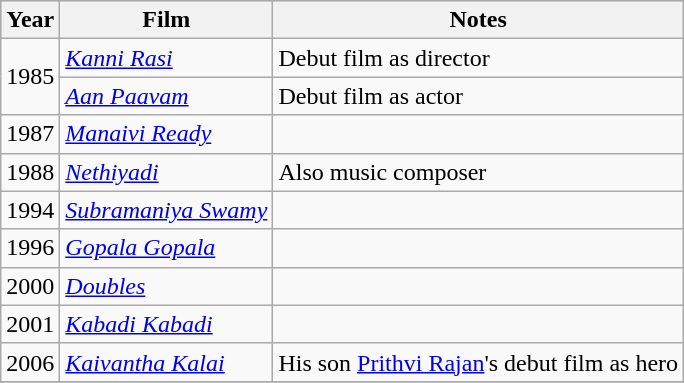<table class="wikitable">
<tr style="background:#ccc; text-align:center;">
<th>Year</th>
<th>Film</th>
<th>Notes</th>
</tr>
<tr>
<td rowspan="2">1985</td>
<td><em><a href='#'>Kanni Rasi</a></em></td>
<td>Debut film as director</td>
</tr>
<tr>
<td><em><a href='#'>Aan Paavam</a></em></td>
<td>Debut film as actor</td>
</tr>
<tr>
<td>1987</td>
<td><em><a href='#'>Manaivi Ready</a></em></td>
<td></td>
</tr>
<tr>
<td>1988</td>
<td><em><a href='#'>Nethiyadi</a></em></td>
<td>Also music composer</td>
</tr>
<tr>
<td>1994</td>
<td><em><a href='#'>Subramaniya Swamy</a></em></td>
<td></td>
</tr>
<tr>
<td>1996</td>
<td><em><a href='#'>Gopala Gopala</a></em></td>
<td></td>
</tr>
<tr>
<td>2000</td>
<td><em><a href='#'>Doubles</a></em></td>
<td></td>
</tr>
<tr>
<td>2001</td>
<td><em><a href='#'>Kabadi Kabadi</a></em></td>
<td></td>
</tr>
<tr>
<td>2006</td>
<td><em><a href='#'>Kaivantha Kalai</a></em></td>
<td>His son <a href='#'>Prithvi Rajan</a>'s debut film as hero</td>
</tr>
<tr>
</tr>
</table>
